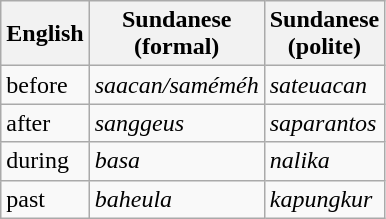<table class="wikitable">
<tr>
<th>English</th>
<th>Sundanese <br>(formal)</th>
<th>Sundanese <br>(polite)</th>
</tr>
<tr>
<td>before</td>
<td><em>saacan/saméméh</em></td>
<td><em>sateuacan</em></td>
</tr>
<tr>
<td>after</td>
<td><em>sanggeus</em></td>
<td><em>saparantos</em></td>
</tr>
<tr>
<td>during</td>
<td><em>basa</em></td>
<td><em>nalika</em></td>
</tr>
<tr>
<td>past</td>
<td><em>baheula</em></td>
<td><em>kapungkur</em></td>
</tr>
</table>
